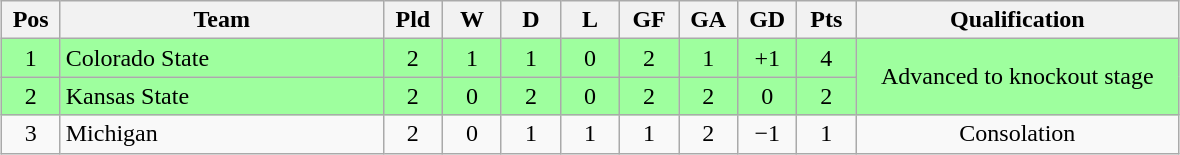<table class="wikitable" style="text-align:center; margin: 1em auto">
<tr>
<th style="width:2em">Pos</th>
<th style="width:13em">Team</th>
<th style="width:2em">Pld</th>
<th style="width:2em">W</th>
<th style="width:2em">D</th>
<th style="width:2em">L</th>
<th style="width:2em">GF</th>
<th style="width:2em">GA</th>
<th style="width:2em">GD</th>
<th style="width:2em">Pts</th>
<th style="width:13em">Qualification</th>
</tr>
<tr bgcolor="#9eff9e">
<td>1</td>
<td style="text-align:left">Colorado State</td>
<td>2</td>
<td>1</td>
<td>1</td>
<td>0</td>
<td>2</td>
<td>1</td>
<td>+1</td>
<td>4</td>
<td rowspan="2">Advanced to knockout stage</td>
</tr>
<tr bgcolor="#9eff9e">
<td>2</td>
<td style="text-align:left">Kansas State</td>
<td>2</td>
<td>0</td>
<td>2</td>
<td>0</td>
<td>2</td>
<td>2</td>
<td>0</td>
<td>2</td>
</tr>
<tr>
<td>3</td>
<td style="text-align:left">Michigan</td>
<td>2</td>
<td>0</td>
<td>1</td>
<td>1</td>
<td>1</td>
<td>2</td>
<td>−1</td>
<td>1</td>
<td>Consolation</td>
</tr>
</table>
